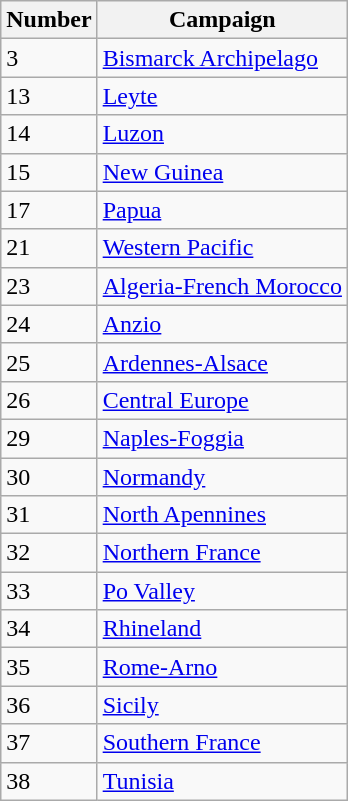<table class="wikitable">
<tr>
<th>Number</th>
<th>Campaign</th>
</tr>
<tr>
<td>3</td>
<td><a href='#'>Bismarck Archipelago</a></td>
</tr>
<tr>
<td>13</td>
<td><a href='#'>Leyte</a></td>
</tr>
<tr>
<td>14</td>
<td><a href='#'>Luzon</a></td>
</tr>
<tr>
<td>15</td>
<td><a href='#'>New Guinea</a></td>
</tr>
<tr>
<td>17</td>
<td><a href='#'>Papua</a></td>
</tr>
<tr>
<td>21</td>
<td><a href='#'>Western Pacific</a></td>
</tr>
<tr>
<td>23</td>
<td><a href='#'>Algeria-French Morocco</a></td>
</tr>
<tr>
<td>24</td>
<td><a href='#'>Anzio</a></td>
</tr>
<tr>
<td>25</td>
<td><a href='#'>Ardennes-Alsace</a></td>
</tr>
<tr>
<td>26</td>
<td><a href='#'>Central Europe</a></td>
</tr>
<tr>
<td>29</td>
<td><a href='#'>Naples-Foggia</a></td>
</tr>
<tr>
<td>30</td>
<td><a href='#'>Normandy</a></td>
</tr>
<tr>
<td>31</td>
<td><a href='#'>North Apennines</a></td>
</tr>
<tr>
<td>32</td>
<td><a href='#'>Northern France</a></td>
</tr>
<tr>
<td>33</td>
<td><a href='#'>Po Valley</a></td>
</tr>
<tr>
<td>34</td>
<td><a href='#'>Rhineland</a></td>
</tr>
<tr>
<td>35</td>
<td><a href='#'>Rome-Arno</a></td>
</tr>
<tr>
<td>36</td>
<td><a href='#'>Sicily</a></td>
</tr>
<tr>
<td>37</td>
<td><a href='#'>Southern France</a></td>
</tr>
<tr>
<td>38</td>
<td><a href='#'>Tunisia</a></td>
</tr>
</table>
